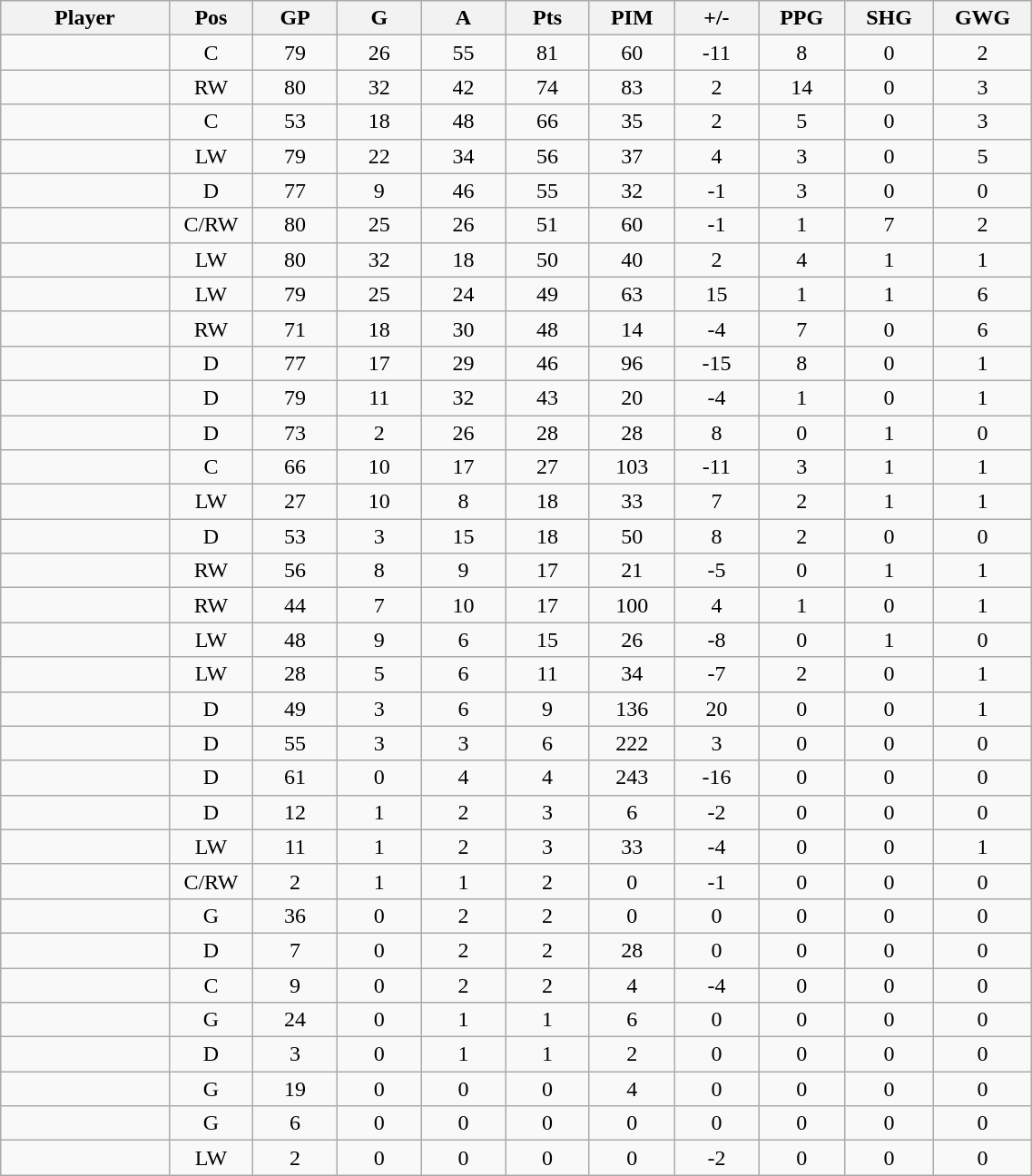<table class="wikitable sortable" width="60%">
<tr ALIGN="center">
<th bgcolor="#DDDDFF" width="10%">Player</th>
<th bgcolor="#DDDDFF" width="3%" title="Position">Pos</th>
<th bgcolor="#DDDDFF" width="5%" title="Games played">GP</th>
<th bgcolor="#DDDDFF" width="5%" title="Goals">G</th>
<th bgcolor="#DDDDFF" width="5%" title="Assists">A</th>
<th bgcolor="#DDDDFF" width="5%" title="Points">Pts</th>
<th bgcolor="#DDDDFF" width="5%" title="Penalties in Minutes">PIM</th>
<th bgcolor="#DDDDFF" width="5%" title="Plus/Minus">+/-</th>
<th bgcolor="#DDDDFF" width="5%" title="Power Play Goals">PPG</th>
<th bgcolor="#DDDDFF" width="5%" title="Short-handed Goals">SHG</th>
<th bgcolor="#DDDDFF" width="5%" title="Game-winning Goals">GWG</th>
</tr>
<tr align="center">
<td align="right"></td>
<td>C</td>
<td>79</td>
<td>26</td>
<td>55</td>
<td>81</td>
<td>60</td>
<td>-11</td>
<td>8</td>
<td>0</td>
<td>2</td>
</tr>
<tr align="center">
<td align="right"></td>
<td>RW</td>
<td>80</td>
<td>32</td>
<td>42</td>
<td>74</td>
<td>83</td>
<td>2</td>
<td>14</td>
<td>0</td>
<td>3</td>
</tr>
<tr align="center">
<td align="right"></td>
<td>C</td>
<td>53</td>
<td>18</td>
<td>48</td>
<td>66</td>
<td>35</td>
<td>2</td>
<td>5</td>
<td>0</td>
<td>3</td>
</tr>
<tr align="center">
<td align="right"></td>
<td>LW</td>
<td>79</td>
<td>22</td>
<td>34</td>
<td>56</td>
<td>37</td>
<td>4</td>
<td>3</td>
<td>0</td>
<td>5</td>
</tr>
<tr align="center">
<td align="right"></td>
<td>D</td>
<td>77</td>
<td>9</td>
<td>46</td>
<td>55</td>
<td>32</td>
<td>-1</td>
<td>3</td>
<td>0</td>
<td>0</td>
</tr>
<tr align="center">
<td align="right"></td>
<td>C/RW</td>
<td>80</td>
<td>25</td>
<td>26</td>
<td>51</td>
<td>60</td>
<td>-1</td>
<td>1</td>
<td>7</td>
<td>2</td>
</tr>
<tr align="center">
<td align="right"></td>
<td>LW</td>
<td>80</td>
<td>32</td>
<td>18</td>
<td>50</td>
<td>40</td>
<td>2</td>
<td>4</td>
<td>1</td>
<td>1</td>
</tr>
<tr align="center">
<td align="right"></td>
<td>LW</td>
<td>79</td>
<td>25</td>
<td>24</td>
<td>49</td>
<td>63</td>
<td>15</td>
<td>1</td>
<td>1</td>
<td>6</td>
</tr>
<tr align="center">
<td align="right"></td>
<td>RW</td>
<td>71</td>
<td>18</td>
<td>30</td>
<td>48</td>
<td>14</td>
<td>-4</td>
<td>7</td>
<td>0</td>
<td>6</td>
</tr>
<tr align="center">
<td align="right"></td>
<td>D</td>
<td>77</td>
<td>17</td>
<td>29</td>
<td>46</td>
<td>96</td>
<td>-15</td>
<td>8</td>
<td>0</td>
<td>1</td>
</tr>
<tr align="center">
<td align="right"></td>
<td>D</td>
<td>79</td>
<td>11</td>
<td>32</td>
<td>43</td>
<td>20</td>
<td>-4</td>
<td>1</td>
<td>0</td>
<td>1</td>
</tr>
<tr align="center">
<td align="right"></td>
<td>D</td>
<td>73</td>
<td>2</td>
<td>26</td>
<td>28</td>
<td>28</td>
<td>8</td>
<td>0</td>
<td>1</td>
<td>0</td>
</tr>
<tr align="center">
<td align="right"></td>
<td>C</td>
<td>66</td>
<td>10</td>
<td>17</td>
<td>27</td>
<td>103</td>
<td>-11</td>
<td>3</td>
<td>1</td>
<td>1</td>
</tr>
<tr align="center">
<td align="right"></td>
<td>LW</td>
<td>27</td>
<td>10</td>
<td>8</td>
<td>18</td>
<td>33</td>
<td>7</td>
<td>2</td>
<td>1</td>
<td>1</td>
</tr>
<tr align="center">
<td align="right"></td>
<td>D</td>
<td>53</td>
<td>3</td>
<td>15</td>
<td>18</td>
<td>50</td>
<td>8</td>
<td>2</td>
<td>0</td>
<td>0</td>
</tr>
<tr align="center">
<td align="right"></td>
<td>RW</td>
<td>56</td>
<td>8</td>
<td>9</td>
<td>17</td>
<td>21</td>
<td>-5</td>
<td>0</td>
<td>1</td>
<td>1</td>
</tr>
<tr align="center">
<td align="right"></td>
<td>RW</td>
<td>44</td>
<td>7</td>
<td>10</td>
<td>17</td>
<td>100</td>
<td>4</td>
<td>1</td>
<td>0</td>
<td>1</td>
</tr>
<tr align="center">
<td align="right"></td>
<td>LW</td>
<td>48</td>
<td>9</td>
<td>6</td>
<td>15</td>
<td>26</td>
<td>-8</td>
<td>0</td>
<td>1</td>
<td>0</td>
</tr>
<tr align="center">
<td align="right"></td>
<td>LW</td>
<td>28</td>
<td>5</td>
<td>6</td>
<td>11</td>
<td>34</td>
<td>-7</td>
<td>2</td>
<td>0</td>
<td>1</td>
</tr>
<tr align="center">
<td align="right"></td>
<td>D</td>
<td>49</td>
<td>3</td>
<td>6</td>
<td>9</td>
<td>136</td>
<td>20</td>
<td>0</td>
<td>0</td>
<td>1</td>
</tr>
<tr align="center">
<td align="right"></td>
<td>D</td>
<td>55</td>
<td>3</td>
<td>3</td>
<td>6</td>
<td>222</td>
<td>3</td>
<td>0</td>
<td>0</td>
<td>0</td>
</tr>
<tr align="center">
<td align="right"></td>
<td>D</td>
<td>61</td>
<td>0</td>
<td>4</td>
<td>4</td>
<td>243</td>
<td>-16</td>
<td>0</td>
<td>0</td>
<td>0</td>
</tr>
<tr align="center">
<td align="right"></td>
<td>D</td>
<td>12</td>
<td>1</td>
<td>2</td>
<td>3</td>
<td>6</td>
<td>-2</td>
<td>0</td>
<td>0</td>
<td>0</td>
</tr>
<tr align="center">
<td align="right"></td>
<td>LW</td>
<td>11</td>
<td>1</td>
<td>2</td>
<td>3</td>
<td>33</td>
<td>-4</td>
<td>0</td>
<td>0</td>
<td>1</td>
</tr>
<tr align="center">
<td align="right"></td>
<td>C/RW</td>
<td>2</td>
<td>1</td>
<td>1</td>
<td>2</td>
<td>0</td>
<td>-1</td>
<td>0</td>
<td>0</td>
<td>0</td>
</tr>
<tr align="center">
<td align="right"></td>
<td>G</td>
<td>36</td>
<td>0</td>
<td>2</td>
<td>2</td>
<td>0</td>
<td>0</td>
<td>0</td>
<td>0</td>
<td>0</td>
</tr>
<tr align="center">
<td align="right"></td>
<td>D</td>
<td>7</td>
<td>0</td>
<td>2</td>
<td>2</td>
<td>28</td>
<td>0</td>
<td>0</td>
<td>0</td>
<td>0</td>
</tr>
<tr align="center">
<td align="right"></td>
<td>C</td>
<td>9</td>
<td>0</td>
<td>2</td>
<td>2</td>
<td>4</td>
<td>-4</td>
<td>0</td>
<td>0</td>
<td>0</td>
</tr>
<tr align="center">
<td align="right"></td>
<td>G</td>
<td>24</td>
<td>0</td>
<td>1</td>
<td>1</td>
<td>6</td>
<td>0</td>
<td>0</td>
<td>0</td>
<td>0</td>
</tr>
<tr align="center">
<td align="right"></td>
<td>D</td>
<td>3</td>
<td>0</td>
<td>1</td>
<td>1</td>
<td>2</td>
<td>0</td>
<td>0</td>
<td>0</td>
<td>0</td>
</tr>
<tr align="center">
<td align="right"></td>
<td>G</td>
<td>19</td>
<td>0</td>
<td>0</td>
<td>0</td>
<td>4</td>
<td>0</td>
<td>0</td>
<td>0</td>
<td>0</td>
</tr>
<tr align="center">
<td align="right"></td>
<td>G</td>
<td>6</td>
<td>0</td>
<td>0</td>
<td>0</td>
<td>0</td>
<td>0</td>
<td>0</td>
<td>0</td>
<td>0</td>
</tr>
<tr align="center">
<td align="right"></td>
<td>LW</td>
<td>2</td>
<td>0</td>
<td>0</td>
<td>0</td>
<td>0</td>
<td>-2</td>
<td>0</td>
<td>0</td>
<td>0</td>
</tr>
</table>
